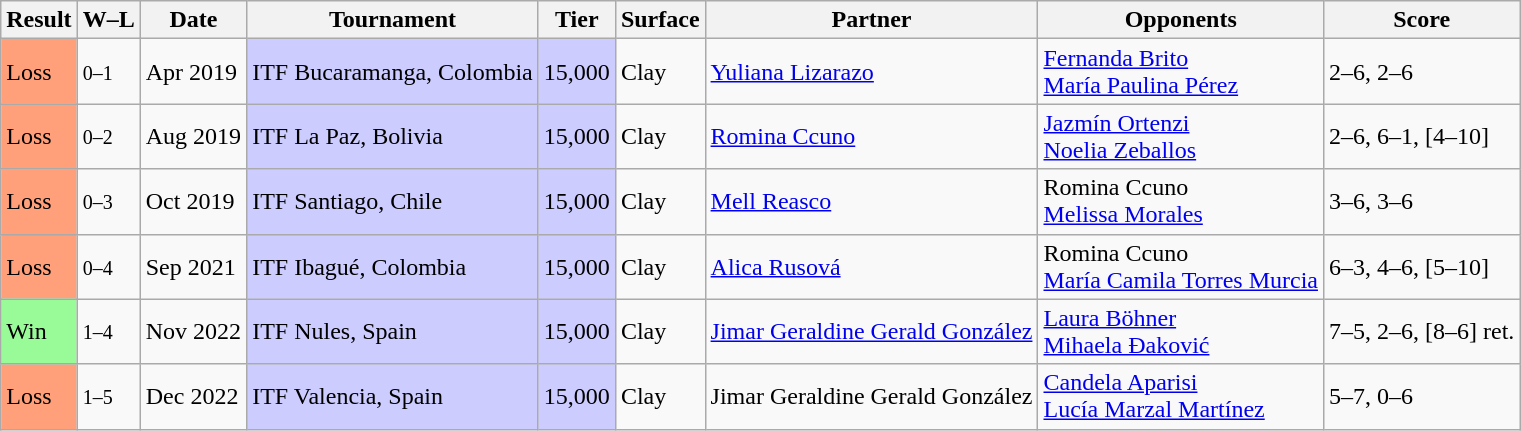<table class="sortable wikitable">
<tr>
<th>Result</th>
<th class="unsortable">W–L</th>
<th>Date</th>
<th>Tournament</th>
<th>Tier</th>
<th>Surface</th>
<th>Partner</th>
<th>Opponents</th>
<th class="unsortable">Score</th>
</tr>
<tr>
<td bgcolor=ffa07a>Loss</td>
<td><small>0–1</small></td>
<td>Apr 2019</td>
<td bgcolor=#ccf>ITF Bucaramanga, Colombia</td>
<td bgcolor=#ccf>15,000</td>
<td>Clay</td>
<td> <a href='#'>Yuliana Lizarazo</a></td>
<td> <a href='#'>Fernanda Brito</a> <br>  <a href='#'>María Paulina Pérez</a></td>
<td>2–6, 2–6</td>
</tr>
<tr>
<td bgcolor=ffa07a>Loss</td>
<td><small>0–2</small></td>
<td>Aug 2019</td>
<td bgcolor=#ccf>ITF La Paz, Bolivia</td>
<td bgcolor=#ccf>15,000</td>
<td>Clay</td>
<td> <a href='#'>Romina Ccuno</a></td>
<td> <a href='#'>Jazmín Ortenzi</a> <br>  <a href='#'>Noelia Zeballos</a></td>
<td>2–6, 6–1, [4–10]</td>
</tr>
<tr>
<td bgcolor=ffa07a>Loss</td>
<td><small>0–3</small></td>
<td>Oct 2019</td>
<td bgcolor=#ccf>ITF Santiago, Chile</td>
<td bgcolor=#ccf>15,000</td>
<td>Clay</td>
<td> <a href='#'>Mell Reasco</a></td>
<td> Romina Ccuno <br>  <a href='#'>Melissa Morales</a></td>
<td>3–6, 3–6</td>
</tr>
<tr>
<td bgcolor=ffa07a>Loss</td>
<td><small>0–4</small></td>
<td>Sep 2021</td>
<td bgcolor=#ccf>ITF Ibagué, Colombia</td>
<td bgcolor=#ccf>15,000</td>
<td>Clay</td>
<td> <a href='#'>Alica Rusová</a></td>
<td> Romina Ccuno <br>  <a href='#'>María Camila Torres Murcia</a></td>
<td>6–3, 4–6, [5–10]</td>
</tr>
<tr>
<td bgcolor=98FB98>Win</td>
<td><small>1–4</small></td>
<td>Nov 2022</td>
<td bgcolor=#ccf>ITF Nules, Spain</td>
<td bgcolor=#ccf>15,000</td>
<td>Clay</td>
<td> <a href='#'>Jimar Geraldine Gerald González</a></td>
<td> <a href='#'>Laura Böhner</a> <br>  <a href='#'>Mihaela Đaković</a></td>
<td>7–5, 2–6, [8–6] ret.</td>
</tr>
<tr>
<td bgcolor=ffa07a>Loss</td>
<td><small>1–5</small></td>
<td>Dec 2022</td>
<td bgcolor=#ccf>ITF Valencia, Spain</td>
<td bgcolor=#ccf>15,000</td>
<td>Clay</td>
<td> Jimar Geraldine Gerald González</td>
<td> <a href='#'>Candela Aparisi</a> <br>  <a href='#'>Lucía Marzal Martínez</a></td>
<td>5–7, 0–6</td>
</tr>
</table>
